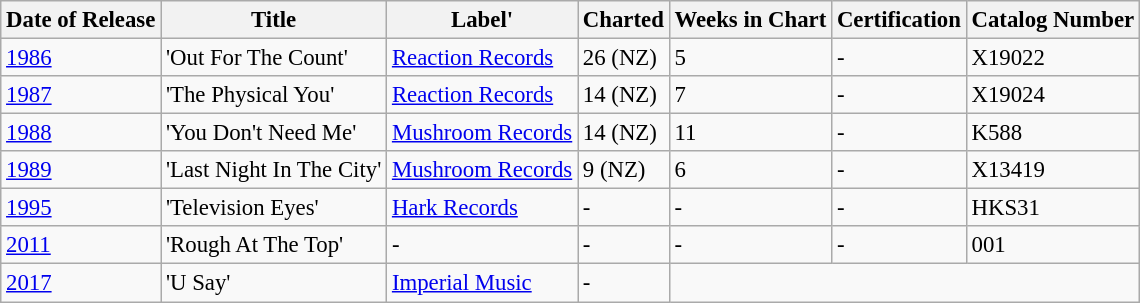<table class="wikitable" style="font-size: 95%;">
<tr>
<th>Date of Release</th>
<th>Title</th>
<th>Label'</th>
<th>Charted</th>
<th>Weeks in Chart</th>
<th>Certification</th>
<th>Catalog Number</th>
</tr>
<tr>
<td><a href='#'>1986</a></td>
<td>'Out For The Count'</td>
<td><a href='#'>Reaction Records</a></td>
<td>26 (NZ)</td>
<td>5</td>
<td>-</td>
<td>X19022</td>
</tr>
<tr>
<td><a href='#'>1987</a></td>
<td>'The Physical You'</td>
<td><a href='#'>Reaction Records</a></td>
<td>14 (NZ)</td>
<td>7</td>
<td>-</td>
<td>X19024</td>
</tr>
<tr>
<td><a href='#'>1988</a></td>
<td>'You Don't Need Me'</td>
<td><a href='#'>Mushroom Records</a></td>
<td>14 (NZ)</td>
<td>11</td>
<td>-</td>
<td>K588</td>
</tr>
<tr>
<td><a href='#'>1989</a></td>
<td>'Last Night In The City'</td>
<td><a href='#'>Mushroom Records</a></td>
<td>9 (NZ)</td>
<td>6</td>
<td>-</td>
<td>X13419</td>
</tr>
<tr>
<td><a href='#'>1995</a></td>
<td>'Television Eyes'</td>
<td><a href='#'>Hark Records</a></td>
<td>-</td>
<td>-</td>
<td>-</td>
<td>HKS31</td>
</tr>
<tr>
<td><a href='#'>2011</a></td>
<td>'Rough At The Top'</td>
<td>-</td>
<td>-</td>
<td>-</td>
<td>-</td>
<td>001</td>
</tr>
<tr>
<td><a href='#'>2017</a></td>
<td>'U Say'</td>
<td><a href='#'>Imperial Music</a></td>
<td>-</td>
</tr>
</table>
